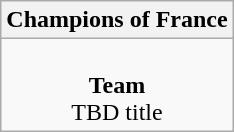<table class=wikitable style="text-align:center; margin:auto">
<tr>
<th>Champions of France</th>
</tr>
<tr>
<td> <br><strong>Team</strong><br>TBD title</td>
</tr>
</table>
